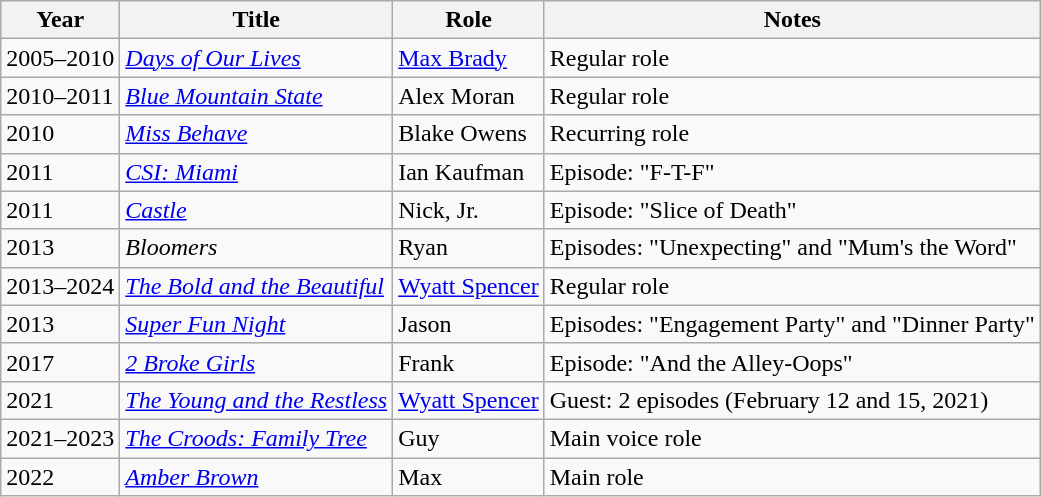<table class="wikitable sortable">
<tr>
<th>Year</th>
<th>Title</th>
<th>Role</th>
<th>Notes</th>
</tr>
<tr>
<td>2005–2010</td>
<td><em><a href='#'>Days of Our Lives</a></em></td>
<td><a href='#'>Max Brady</a></td>
<td>Regular role</td>
</tr>
<tr>
<td>2010–2011</td>
<td><em><a href='#'>Blue Mountain State</a></em></td>
<td>Alex Moran</td>
<td>Regular role</td>
</tr>
<tr>
<td>2010</td>
<td><em><a href='#'>Miss Behave</a></em></td>
<td>Blake Owens</td>
<td>Recurring role</td>
</tr>
<tr>
<td>2011</td>
<td><em><a href='#'>CSI: Miami</a></em></td>
<td>Ian Kaufman</td>
<td>Episode: "F-T-F"</td>
</tr>
<tr>
<td>2011</td>
<td><em><a href='#'>Castle</a></em></td>
<td>Nick, Jr.</td>
<td>Episode: "Slice of Death"</td>
</tr>
<tr>
<td>2013</td>
<td><em>Bloomers</em></td>
<td>Ryan</td>
<td>Episodes: "Unexpecting" and "Mum's the Word"</td>
</tr>
<tr>
<td>2013–2024</td>
<td><em><a href='#'>The Bold and the Beautiful</a></em></td>
<td><a href='#'>Wyatt Spencer</a></td>
<td>Regular role</td>
</tr>
<tr>
<td>2013</td>
<td><em><a href='#'>Super Fun Night</a></em></td>
<td>Jason</td>
<td>Episodes: "Engagement Party" and "Dinner Party"</td>
</tr>
<tr>
<td>2017</td>
<td><em><a href='#'>2 Broke Girls</a></em></td>
<td>Frank</td>
<td>Episode: "And the Alley-Oops"</td>
</tr>
<tr>
<td>2021</td>
<td><em><a href='#'>The Young and the Restless</a></em></td>
<td><a href='#'>Wyatt Spencer</a></td>
<td>Guest: 2 episodes (February 12 and 15, 2021)</td>
</tr>
<tr>
<td>2021–2023</td>
<td><em><a href='#'>The Croods: Family Tree</a></em></td>
<td>Guy</td>
<td>Main voice role</td>
</tr>
<tr>
<td>2022</td>
<td><em><a href='#'>Amber Brown</a></em></td>
<td>Max</td>
<td>Main role</td>
</tr>
</table>
